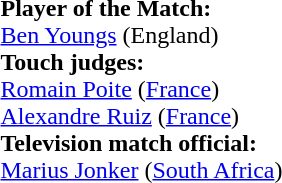<table style="width:100%">
<tr>
<td><br><strong>Player of the Match:</strong>
<br><a href='#'>Ben Youngs</a> (England)<br><strong>Touch judges:</strong>
<br><a href='#'>Romain Poite</a> (<a href='#'>France</a>)
<br><a href='#'>Alexandre Ruiz</a> (<a href='#'>France</a>)
<br><strong>Television match official:</strong>
<br><a href='#'>Marius Jonker</a> (<a href='#'>South Africa</a>)</td>
</tr>
</table>
